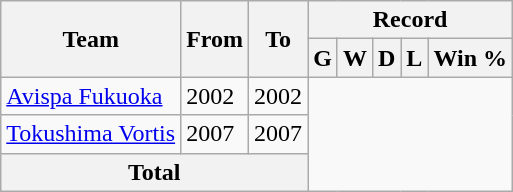<table class="wikitable" style="text-align: center">
<tr>
<th rowspan="2">Team</th>
<th rowspan="2">From</th>
<th rowspan="2">To</th>
<th colspan="5">Record</th>
</tr>
<tr>
<th>G</th>
<th>W</th>
<th>D</th>
<th>L</th>
<th>Win %</th>
</tr>
<tr>
<td align="left"><a href='#'>Avispa Fukuoka</a></td>
<td align="left">2002</td>
<td align="left">2002<br></td>
</tr>
<tr>
<td align="left"><a href='#'>Tokushima Vortis</a></td>
<td align="left">2007</td>
<td align="left">2007<br></td>
</tr>
<tr>
<th colspan="3">Total<br></th>
</tr>
</table>
